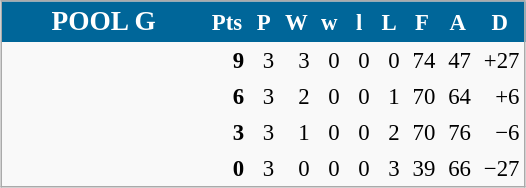<table align=center cellpadding="3" cellspacing="0" style="background: #f9f9f9; border: 1px #aaa solid; border-collapse: collapse; font-size: 95%;" width=350>
<tr bgcolor=#006699 style="color:white;">
<th width=34% style=font-size:120%><strong>POOL G</strong></th>
<th width=5%>Pts</th>
<th width=5%>P</th>
<th width=5%>W</th>
<th width=5%>w</th>
<th width=5%>l</th>
<th width=5%>L</th>
<th width=5%>F</th>
<th width=5%>A</th>
<th width=5%>D</th>
</tr>
<tr align=right>
<td align=left></td>
<td><strong>9</strong></td>
<td>3</td>
<td>3</td>
<td>0</td>
<td>0</td>
<td>0</td>
<td>74</td>
<td>47</td>
<td>+27</td>
</tr>
<tr align=right>
<td align=left></td>
<td><strong>6</strong></td>
<td>3</td>
<td>2</td>
<td>0</td>
<td>0</td>
<td>1</td>
<td>70</td>
<td>64</td>
<td>+6</td>
</tr>
<tr align=right>
<td align=left></td>
<td><strong>3</strong></td>
<td>3</td>
<td>1</td>
<td>0</td>
<td>0</td>
<td>2</td>
<td>70</td>
<td>76</td>
<td>−6</td>
</tr>
<tr align=right>
<td align=left></td>
<td><strong>0</strong></td>
<td>3</td>
<td>0</td>
<td>0</td>
<td>0</td>
<td>3</td>
<td>39</td>
<td>66</td>
<td>−27</td>
</tr>
</table>
